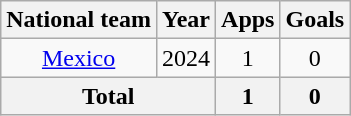<table class="wikitable" style="text-align:center">
<tr>
<th>National team</th>
<th>Year</th>
<th>Apps</th>
<th>Goals</th>
</tr>
<tr>
<td rowspan="1"><a href='#'>Mexico</a></td>
<td>2024</td>
<td>1</td>
<td>0</td>
</tr>
<tr>
<th colspan="2">Total</th>
<th>1</th>
<th>0</th>
</tr>
</table>
